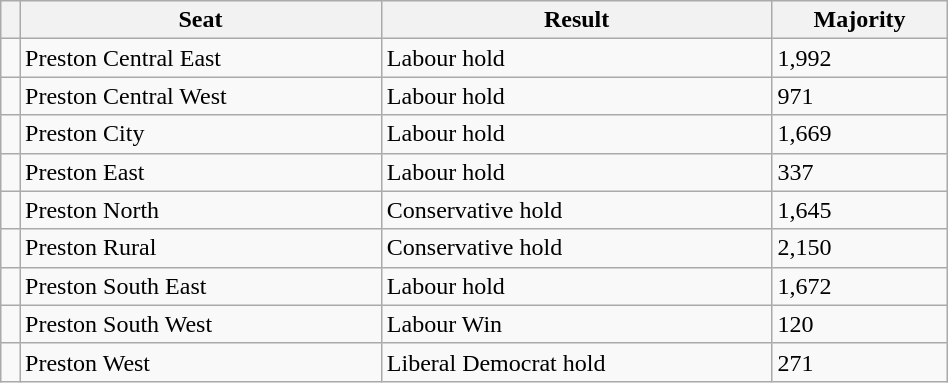<table class="wikitable" style="right; width:50%">
<tr>
<th></th>
<th>Seat</th>
<th>Result</th>
<th>Majority</th>
</tr>
<tr>
<td></td>
<td>Preston Central East</td>
<td>Labour hold</td>
<td>1,992</td>
</tr>
<tr>
<td></td>
<td>Preston Central West</td>
<td>Labour hold</td>
<td>971</td>
</tr>
<tr>
<td></td>
<td>Preston City</td>
<td>Labour hold</td>
<td>1,669</td>
</tr>
<tr>
<td></td>
<td>Preston East</td>
<td>Labour hold</td>
<td>337</td>
</tr>
<tr>
<td></td>
<td>Preston North</td>
<td>Conservative hold</td>
<td>1,645</td>
</tr>
<tr>
<td></td>
<td>Preston Rural</td>
<td>Conservative hold</td>
<td>2,150</td>
</tr>
<tr>
<td></td>
<td>Preston South East</td>
<td>Labour hold</td>
<td>1,672</td>
</tr>
<tr>
<td></td>
<td>Preston South West</td>
<td>Labour Win</td>
<td>120</td>
</tr>
<tr>
<td></td>
<td>Preston West</td>
<td>Liberal Democrat hold</td>
<td>271</td>
</tr>
</table>
